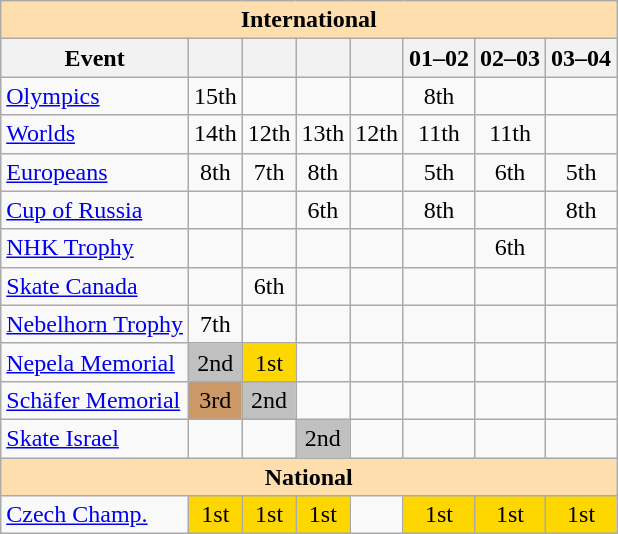<table class="wikitable" style="text-align:center">
<tr>
<th style="background-color: #ffdead; " colspan=8 align=center>International</th>
</tr>
<tr>
<th>Event</th>
<th></th>
<th></th>
<th></th>
<th></th>
<th>01–02</th>
<th>02–03</th>
<th>03–04</th>
</tr>
<tr>
<td align=left><a href='#'>Olympics</a></td>
<td>15th</td>
<td></td>
<td></td>
<td></td>
<td>8th</td>
<td></td>
<td></td>
</tr>
<tr>
<td align=left><a href='#'>Worlds</a></td>
<td>14th</td>
<td>12th</td>
<td>13th</td>
<td>12th</td>
<td>11th</td>
<td>11th</td>
<td></td>
</tr>
<tr>
<td align=left><a href='#'>Europeans</a></td>
<td>8th</td>
<td>7th</td>
<td>8th</td>
<td></td>
<td>5th</td>
<td>6th</td>
<td>5th</td>
</tr>
<tr>
<td align=left> <a href='#'>Cup of Russia</a></td>
<td></td>
<td></td>
<td>6th</td>
<td></td>
<td>8th</td>
<td></td>
<td>8th</td>
</tr>
<tr>
<td align=left> <a href='#'>NHK Trophy</a></td>
<td></td>
<td></td>
<td></td>
<td></td>
<td></td>
<td>6th</td>
<td></td>
</tr>
<tr>
<td align=left> <a href='#'>Skate Canada</a></td>
<td></td>
<td>6th</td>
<td></td>
<td></td>
<td></td>
<td></td>
<td></td>
</tr>
<tr>
<td align=left><a href='#'>Nebelhorn Trophy</a></td>
<td>7th</td>
<td></td>
<td></td>
<td></td>
<td></td>
<td></td>
<td></td>
</tr>
<tr>
<td align=left><a href='#'>Nepela Memorial</a></td>
<td bgcolor=silver>2nd</td>
<td bgcolor=gold>1st</td>
<td></td>
<td></td>
<td></td>
<td></td>
<td></td>
</tr>
<tr>
<td align=left><a href='#'>Schäfer Memorial</a></td>
<td bgcolor=cc9966>3rd</td>
<td bgcolor=silver>2nd</td>
<td></td>
<td></td>
<td></td>
<td></td>
<td></td>
</tr>
<tr>
<td align=left><a href='#'>Skate Israel</a></td>
<td></td>
<td></td>
<td bgcolor=silver>2nd</td>
<td></td>
<td></td>
<td></td>
<td></td>
</tr>
<tr>
<th style="background-color: #ffdead; " colspan=8 align=center>National</th>
</tr>
<tr>
<td align=left><a href='#'>Czech Champ.</a></td>
<td bgcolor=gold>1st</td>
<td bgcolor=gold>1st</td>
<td bgcolor=gold>1st</td>
<td></td>
<td bgcolor=gold>1st</td>
<td bgcolor=gold>1st</td>
<td bgcolor=gold>1st</td>
</tr>
</table>
